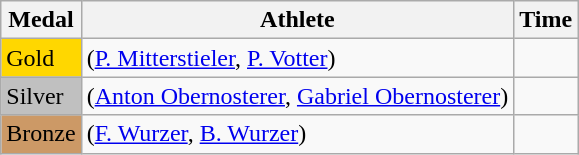<table class="wikitable">
<tr>
<th>Medal</th>
<th>Athlete</th>
<th>Time</th>
</tr>
<tr>
<td bgcolor="gold">Gold</td>
<td> (<a href='#'>P. Mitterstieler</a>, <a href='#'>P. Votter</a>)</td>
<td></td>
</tr>
<tr>
<td bgcolor="silver">Silver</td>
<td> (<a href='#'>Anton Obernosterer</a>, <a href='#'>Gabriel Obernosterer</a>)</td>
<td></td>
</tr>
<tr>
<td bgcolor="CC9966">Bronze</td>
<td> (<a href='#'>F. Wurzer</a>, <a href='#'>B. Wurzer</a>)</td>
<td></td>
</tr>
</table>
